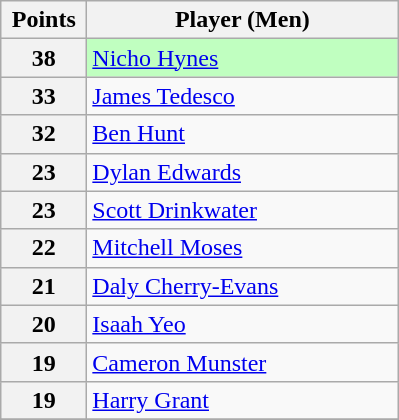<table class="wikitable" style="text-align:left;">
<tr>
<th width="50">Points</th>
<th width="200">Player (Men)</th>
</tr>
<tr>
<th>38</th>
<td style="background:#C0FFC0"> <a href='#'>Nicho Hynes</a></td>
</tr>
<tr>
<th>33</th>
<td> <a href='#'>James Tedesco</a></td>
</tr>
<tr>
<th>32</th>
<td> <a href='#'>Ben Hunt</a></td>
</tr>
<tr>
<th>23</th>
<td> <a href='#'>Dylan Edwards</a></td>
</tr>
<tr>
<th>23</th>
<td> <a href='#'>Scott Drinkwater</a></td>
</tr>
<tr>
<th>22</th>
<td> <a href='#'>Mitchell Moses</a></td>
</tr>
<tr>
<th>21</th>
<td> <a href='#'>Daly Cherry-Evans</a></td>
</tr>
<tr>
<th>20</th>
<td> <a href='#'>Isaah Yeo</a></td>
</tr>
<tr>
<th>19</th>
<td> <a href='#'>Cameron Munster</a></td>
</tr>
<tr>
<th>19</th>
<td> <a href='#'>Harry Grant</a></td>
</tr>
<tr>
</tr>
</table>
